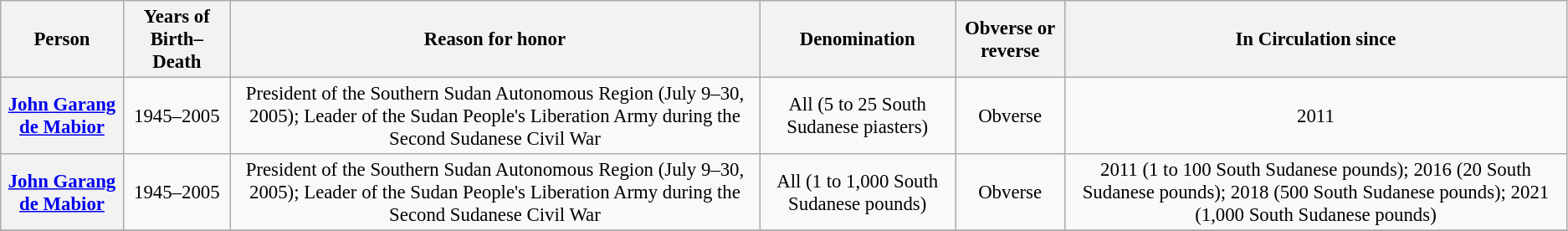<table class="wikitable" style="font-size: 95%; text-align:center;">
<tr>
<th>Person</th>
<th>Years of Birth–Death</th>
<th>Reason for honor</th>
<th>Denomination</th>
<th>Obverse or reverse</th>
<th>In Circulation since</th>
</tr>
<tr>
<th><a href='#'>John Garang de Mabior</a></th>
<td>1945–2005</td>
<td>President of the Southern Sudan Autonomous Region (July 9–30, 2005); Leader of the Sudan People's Liberation Army during the Second Sudanese Civil War</td>
<td>All (5 to 25 South Sudanese piasters)</td>
<td>Obverse</td>
<td>2011</td>
</tr>
<tr>
<th><a href='#'>John Garang de Mabior</a></th>
<td>1945–2005</td>
<td>President of the Southern Sudan Autonomous Region (July 9–30, 2005); Leader of the Sudan People's Liberation Army during the Second Sudanese Civil War</td>
<td>All (1 to 1,000 South Sudanese pounds)</td>
<td>Obverse</td>
<td>2011 (1 to 100 South Sudanese pounds); 2016 (20 South Sudanese pounds); 2018 (500 South Sudanese pounds); 2021 (1,000 South Sudanese pounds)</td>
</tr>
<tr>
</tr>
</table>
